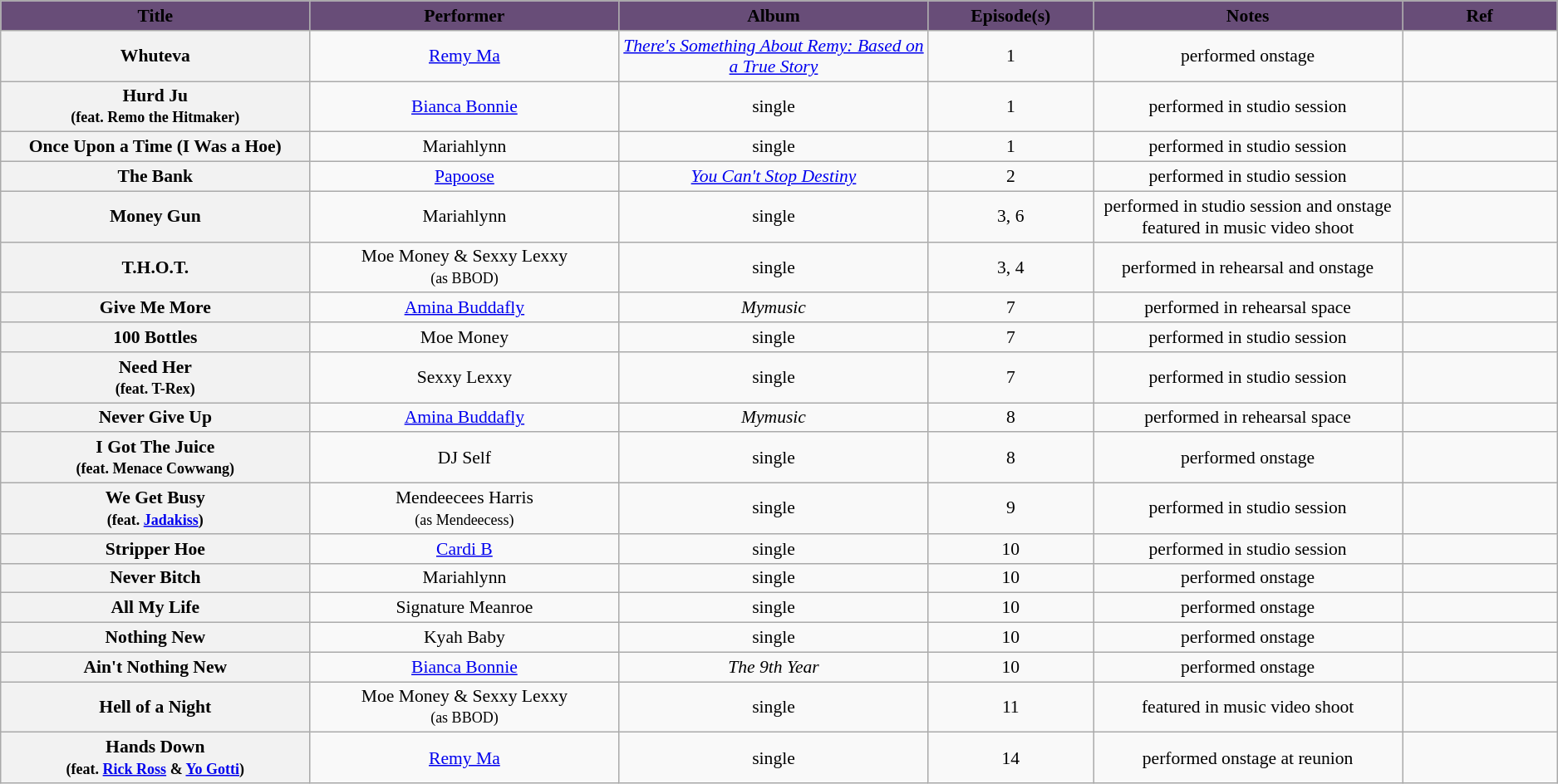<table class="wikitable sortable" style="font-size:90%; text-align: center">
<tr>
<th scope="col"  style="background:#684d78; width:10%;">Title</th>
<th scope="col"  style="background:#684d78; width:10%;">Performer</th>
<th scope="col"  style="background:#684d78; width:10%;">Album</th>
<th scope="col"  style="background:#684d78; width:5%;">Episode(s)</th>
<th scope="col"  style="background:#684d78; width:10%;">Notes</th>
<th scope="col"  style="background:#684d78; width:5%;">Ref</th>
</tr>
<tr>
<th scope="row">Whuteva</th>
<td><a href='#'>Remy Ma</a></td>
<td><em><a href='#'>There's Something About Remy: Based on a True Story</a></em></td>
<td>1</td>
<td>performed onstage</td>
<td style="text-align:center;"></td>
</tr>
<tr>
<th scope="row">Hurd Ju <br><small>(feat. Remo the Hitmaker)</small></th>
<td><a href='#'>Bianca Bonnie</a></td>
<td>single</td>
<td>1</td>
<td>performed in studio session</td>
<td style="text-align:center;"></td>
</tr>
<tr>
<th scope="row">Once Upon a Time (I Was a Hoe)</th>
<td>Mariahlynn</td>
<td>single</td>
<td>1</td>
<td>performed in studio session</td>
<td style="text-align:center;"></td>
</tr>
<tr>
<th scope="row">The Bank</th>
<td><a href='#'>Papoose</a></td>
<td><em><a href='#'>You Can't Stop Destiny</a></em></td>
<td>2</td>
<td>performed in studio session</td>
<td style="text-align:center;"></td>
</tr>
<tr>
<th scope="row">Money Gun</th>
<td>Mariahlynn</td>
<td>single</td>
<td>3, 6</td>
<td>performed in studio session and onstage <br> featured in music video shoot</td>
<td style="text-align:center;"></td>
</tr>
<tr>
<th scope="row">T.H.O.T.</th>
<td>Moe Money & Sexxy Lexxy <br><small>(as BBOD)</small></td>
<td>single</td>
<td>3, 4</td>
<td>performed in rehearsal and onstage</td>
<td style="text-align:center;"></td>
</tr>
<tr>
<th scope="row">Give Me More</th>
<td><a href='#'>Amina Buddafly</a></td>
<td><em>Mymusic</em></td>
<td>7</td>
<td>performed in rehearsal space</td>
<td style="text-align:center;"></td>
</tr>
<tr>
<th scope="row">100 Bottles</th>
<td>Moe Money</td>
<td>single</td>
<td>7</td>
<td>performed in studio session</td>
<td></td>
</tr>
<tr>
<th scope="row">Need Her <br><small>(feat. T-Rex)</small></th>
<td>Sexxy Lexxy</td>
<td>single</td>
<td>7</td>
<td>performed in studio session</td>
<td></td>
</tr>
<tr>
<th scope="row">Never Give Up</th>
<td><a href='#'>Amina Buddafly</a></td>
<td><em>Mymusic</em></td>
<td>8</td>
<td>performed in rehearsal space</td>
<td style="text-align:center;"></td>
</tr>
<tr>
<th scope="row">I Got The Juice <br><small>(feat. Menace Cowwang)</small></th>
<td>DJ Self</td>
<td>single</td>
<td>8</td>
<td>performed onstage</td>
<td style="text-align:center;"></td>
</tr>
<tr>
<th scope="row">We Get Busy <br><small>(feat. <a href='#'>Jadakiss</a>)</small></th>
<td>Mendeecees Harris <br><small>(as Mendeecess)</small></td>
<td>single</td>
<td>9</td>
<td>performed in studio session</td>
<td style="text-align:center;"></td>
</tr>
<tr>
<th scope="row">Stripper Hoe</th>
<td><a href='#'>Cardi B</a></td>
<td>single</td>
<td>10</td>
<td>performed in studio session</td>
<td style="text-align:center;"></td>
</tr>
<tr>
<th scope="row">Never Bitch</th>
<td>Mariahlynn</td>
<td>single</td>
<td>10</td>
<td>performed onstage</td>
<td style="text-align:center;"></td>
</tr>
<tr>
<th scope="row">All My Life</th>
<td>Signature Meanroe</td>
<td>single</td>
<td>10</td>
<td>performed onstage</td>
<td></td>
</tr>
<tr>
<th scope="row">Nothing New</th>
<td>Kyah Baby</td>
<td>single</td>
<td>10</td>
<td>performed onstage</td>
<td style="text-align:center;"></td>
</tr>
<tr>
<th scope="row">Ain't Nothing New</th>
<td><a href='#'>Bianca Bonnie</a></td>
<td><em>The 9th Year</em></td>
<td>10</td>
<td>performed onstage</td>
<td style="text-align:center;"></td>
</tr>
<tr>
<th scope="row">Hell of a Night</th>
<td>Moe Money & Sexxy Lexxy <br><small>(as BBOD)</small></td>
<td>single</td>
<td>11</td>
<td>featured in music video shoot</td>
<td style="text-align:center;"></td>
</tr>
<tr>
<th scope="row">Hands Down <br><small>(feat. <a href='#'>Rick Ross</a> & <a href='#'>Yo Gotti</a>)</small></th>
<td><a href='#'>Remy Ma</a></td>
<td>single</td>
<td>14</td>
<td>performed onstage at reunion</td>
<td style="text-align:center;"></td>
</tr>
</table>
